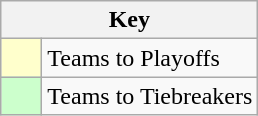<table class="wikitable" style="text-align: center;">
<tr>
<th colspan=2>Key</th>
</tr>
<tr>
<td style="background:#ffffcc; width:20px;"></td>
<td align=left>Teams to Playoffs</td>
</tr>
<tr>
<td style="background:#ccffcc; width:20px;"></td>
<td align=left>Teams to Tiebreakers</td>
</tr>
</table>
